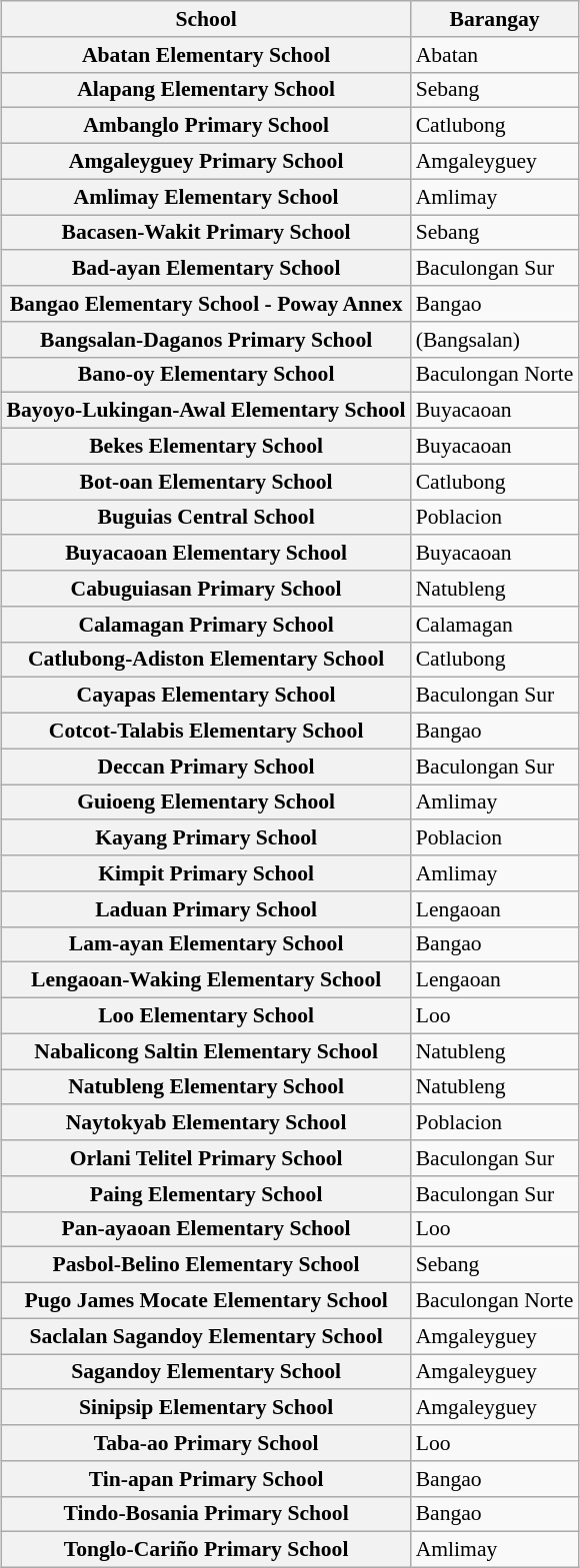<table class="wikitable collapsible sortable collapsed plainrowheaders" style="font-size:90%;margin:auto;">
<tr>
<th scope="col">School</th>
<th scope="col">Barangay</th>
</tr>
<tr>
<th scope="row">Abatan Elementary School</th>
<td>Abatan</td>
</tr>
<tr>
<th scope="row">Alapang Elementary School</th>
<td>Sebang</td>
</tr>
<tr>
<th scope="row">Ambanglo Primary School</th>
<td>Catlubong</td>
</tr>
<tr>
<th scope="row">Amgaleyguey Primary School</th>
<td>Amgaleyguey</td>
</tr>
<tr>
<th scope="row">Amlimay Elementary School</th>
<td>Amlimay</td>
</tr>
<tr>
<th scope="row">Bacasen-Wakit Primary School</th>
<td>Sebang</td>
</tr>
<tr>
<th scope="row">Bad-ayan Elementary School</th>
<td>Baculongan Sur</td>
</tr>
<tr>
<th scope="row">Bangao Elementary School - Poway Annex</th>
<td>Bangao</td>
</tr>
<tr>
<th scope="row">Bangsalan-Daganos Primary School</th>
<td>(Bangsalan)</td>
</tr>
<tr>
<th scope="row">Bano-oy Elementary School</th>
<td>Baculongan Norte</td>
</tr>
<tr>
<th scope="row">Bayoyo-Lukingan-Awal Elementary School</th>
<td>Buyacaoan</td>
</tr>
<tr>
<th scope="row">Bekes Elementary School</th>
<td>Buyacaoan</td>
</tr>
<tr>
<th scope="row">Bot-oan Elementary School</th>
<td>Catlubong</td>
</tr>
<tr>
<th scope="row">Buguias Central School</th>
<td>Poblacion</td>
</tr>
<tr>
<th scope="row">Buyacaoan Elementary School</th>
<td>Buyacaoan</td>
</tr>
<tr>
<th scope="row">Cabuguiasan Primary School</th>
<td>Natubleng</td>
</tr>
<tr>
<th scope="row">Calamagan Primary School</th>
<td>Calamagan</td>
</tr>
<tr>
<th scope="row">Catlubong-Adiston Elementary School</th>
<td>Catlubong</td>
</tr>
<tr>
<th scope="row">Cayapas Elementary School</th>
<td>Baculongan Sur</td>
</tr>
<tr>
<th scope="row">Cotcot-Talabis Elementary School</th>
<td>Bangao</td>
</tr>
<tr>
<th scope="row">Deccan Primary School</th>
<td>Baculongan Sur</td>
</tr>
<tr>
<th scope="row">Guioeng Elementary School</th>
<td>Amlimay</td>
</tr>
<tr>
<th scope="row">Kayang Primary School</th>
<td>Poblacion</td>
</tr>
<tr>
<th scope="row">Kimpit Primary School</th>
<td>Amlimay</td>
</tr>
<tr>
<th scope="row">Laduan Primary School</th>
<td>Lengaoan</td>
</tr>
<tr>
<th scope="row">Lam-ayan Elementary School</th>
<td>Bangao</td>
</tr>
<tr>
<th scope="row">Lengaoan-Waking Elementary School</th>
<td>Lengaoan</td>
</tr>
<tr>
<th scope="row">Loo Elementary School</th>
<td>Loo</td>
</tr>
<tr>
<th scope="row">Nabalicong Saltin Elementary School</th>
<td>Natubleng</td>
</tr>
<tr>
<th scope="row">Natubleng Elementary School</th>
<td>Natubleng</td>
</tr>
<tr>
<th scope="row">Naytokyab Elementary School</th>
<td>Poblacion</td>
</tr>
<tr>
<th scope="row">Orlani Telitel Primary School</th>
<td>Baculongan Sur</td>
</tr>
<tr>
<th scope="row">Paing Elementary School</th>
<td>Baculongan Sur</td>
</tr>
<tr>
<th scope="row">Pan-ayaoan Elementary School</th>
<td>Loo</td>
</tr>
<tr>
<th scope="row">Pasbol-Belino Elementary School</th>
<td>Sebang</td>
</tr>
<tr>
<th scope="row">Pugo James Mocate Elementary School</th>
<td>Baculongan Norte</td>
</tr>
<tr>
<th scope="row">Saclalan Sagandoy Elementary School</th>
<td>Amgaleyguey</td>
</tr>
<tr>
<th scope="row">Sagandoy Elementary School</th>
<td>Amgaleyguey</td>
</tr>
<tr>
<th scope="row">Sinipsip Elementary School</th>
<td>Amgaleyguey</td>
</tr>
<tr>
<th scope="row">Taba-ao Primary School</th>
<td>Loo</td>
</tr>
<tr>
<th scope="row">Tin-apan Primary School</th>
<td>Bangao</td>
</tr>
<tr>
<th scope="row">Tindo-Bosania Primary School</th>
<td>Bangao</td>
</tr>
<tr>
<th scope="row">Tonglo-Cariño Primary School</th>
<td>Amlimay</td>
</tr>
</table>
